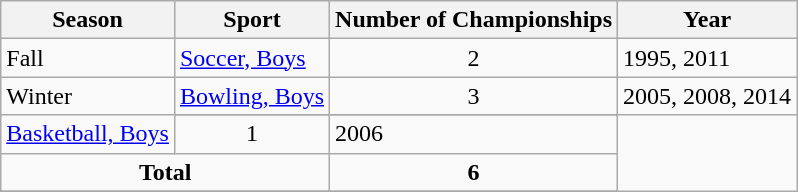<table class="wikitable" colspan="4"|State Championships>
<tr>
<th>Season</th>
<th>Sport</th>
<th>Number of Championships</th>
<th>Year</th>
</tr>
<tr>
<td>Fall</td>
<td><a href='#'>Soccer, Boys</a></td>
<td style="text-align:center;">2</td>
<td>1995, 2011</td>
</tr>
<tr>
<td rowspan="2">Winter</td>
<td><a href='#'>Bowling, Boys</a></td>
<td style="text-align:center;">3</td>
<td>2005, 2008, 2014</td>
</tr>
<tr style="text-align:center;">
</tr>
<tr>
<td><a href='#'>Basketball, Boys</a></td>
<td align="center">1</td>
<td>2006</td>
</tr>
<tr>
<td align="center" colspan="2"><strong>Total</strong></td>
<td align="center"><strong>6</strong></td>
</tr>
<tr>
</tr>
</table>
